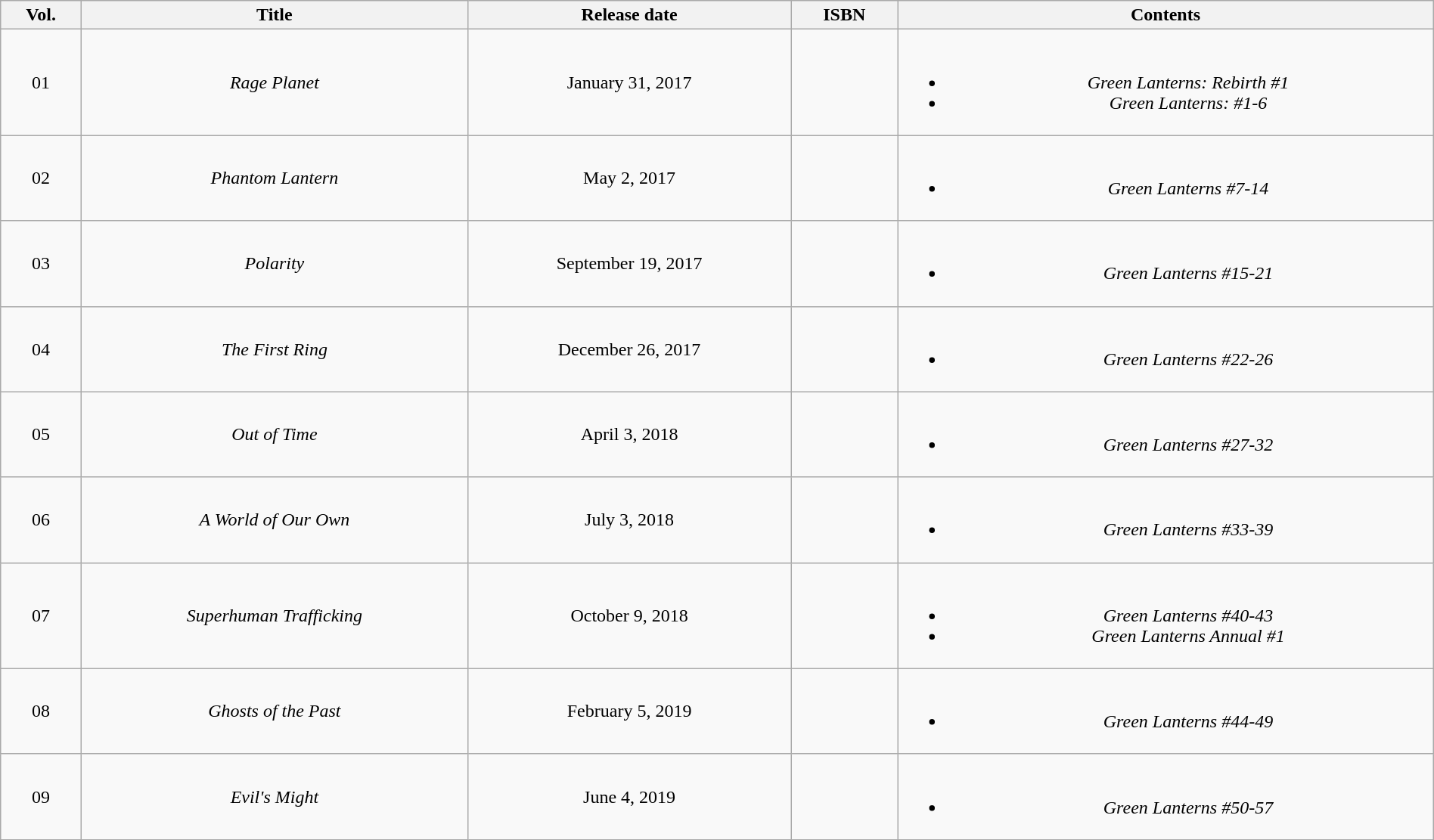<table class="wikitable" style="width:100%;">
<tr style="text-align: center;">
<th>Vol.</th>
<th>Title</th>
<th>Release date</th>
<th>ISBN</th>
<th>Contents</th>
</tr>
<tr style="text-align: center;">
<td>01</td>
<td><em>Rage Planet</em></td>
<td>January 31, 2017</td>
<td></td>
<td><br><ul><li><em>Green Lanterns: Rebirth #1</em></li><li><em>Green Lanterns: #1-6</em></li></ul></td>
</tr>
<tr style="text-align: center;">
<td>02</td>
<td><em>Phantom Lantern</em></td>
<td>May 2, 2017</td>
<td></td>
<td><br><ul><li><em>Green Lanterns #7-14</em></li></ul></td>
</tr>
<tr style="text-align: center;">
<td>03</td>
<td><em>Polarity</em></td>
<td>September 19, 2017</td>
<td></td>
<td><br><ul><li><em>Green Lanterns #15-21</em></li></ul></td>
</tr>
<tr style="text-align: center;">
<td>04</td>
<td><em>The First Ring</em></td>
<td>December 26, 2017</td>
<td></td>
<td><br><ul><li><em>Green Lanterns #22-26</em></li></ul></td>
</tr>
<tr style="text-align: center;">
<td>05</td>
<td><em>Out of Time</em></td>
<td>April 3, 2018</td>
<td></td>
<td><br><ul><li><em>Green Lanterns #27-32</em></li></ul></td>
</tr>
<tr style="text-align: center;">
<td>06</td>
<td><em>A World of Our Own</em></td>
<td>July 3, 2018</td>
<td></td>
<td><br><ul><li><em>Green Lanterns #33-39</em></li></ul></td>
</tr>
<tr style="text-align: center;">
<td>07</td>
<td><em>Superhuman Trafficking</em></td>
<td>October 9, 2018</td>
<td></td>
<td><br><ul><li><em>Green Lanterns #40-43</em></li><li><em>Green Lanterns Annual #1</em></li></ul></td>
</tr>
<tr style="text-align: center;">
<td>08</td>
<td><em>Ghosts of the Past</em></td>
<td>February 5, 2019</td>
<td></td>
<td><br><ul><li><em>Green Lanterns #44-49</em></li></ul></td>
</tr>
<tr style="text-align: center;">
<td>09</td>
<td><em>Evil's Might</em></td>
<td>June 4, 2019</td>
<td></td>
<td><br><ul><li><em>Green Lanterns #50-57</em></li></ul></td>
</tr>
</table>
